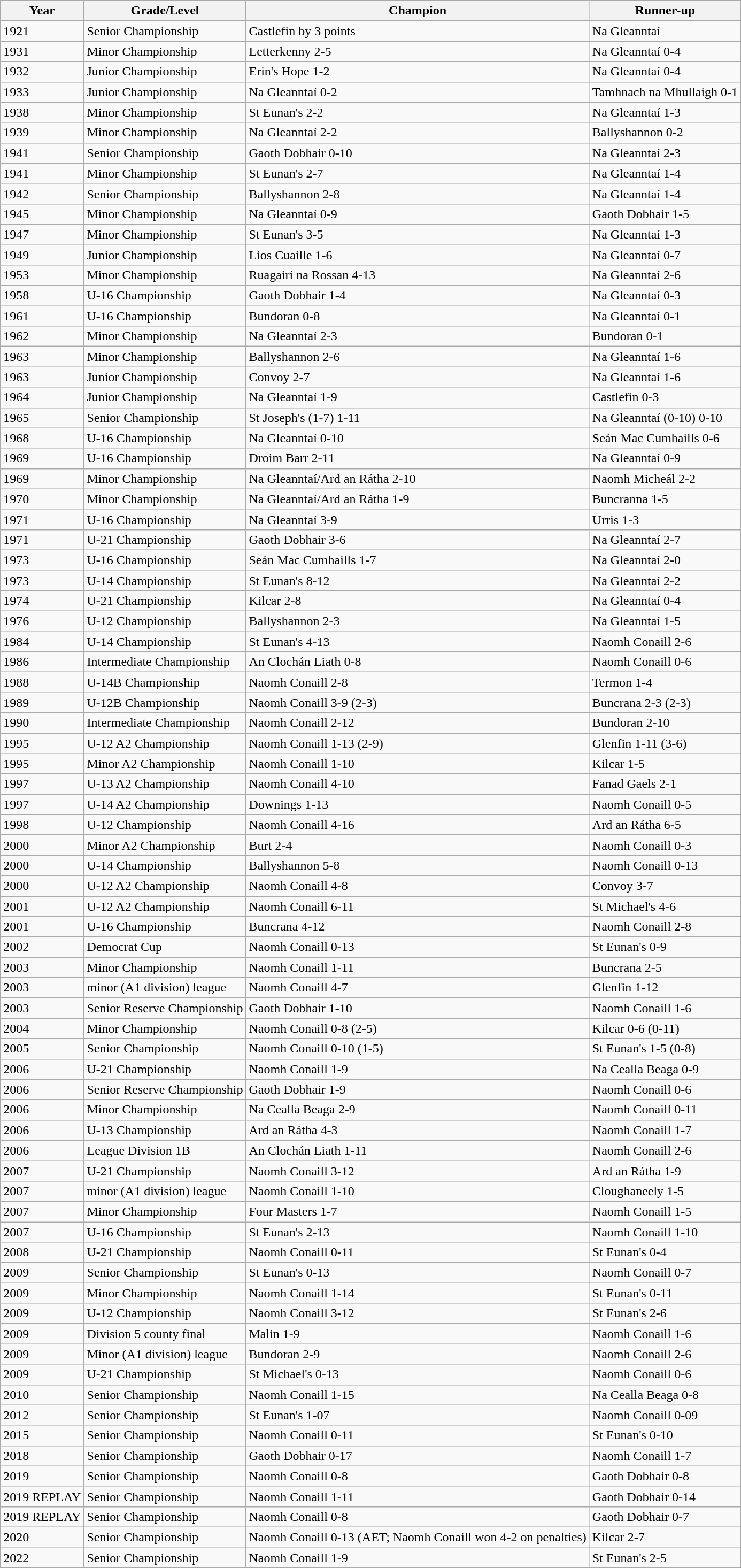<table class="wikitable">
<tr>
<th>Year</th>
<th>Grade/Level</th>
<th>Champion</th>
<th>Runner-up</th>
</tr>
<tr>
<td>1921</td>
<td>Senior Championship</td>
<td>Castlefin by 3 points</td>
<td>Na Gleanntaí</td>
</tr>
<tr>
<td>1931</td>
<td>Minor Championship</td>
<td>Letterkenny 2-5</td>
<td>Na Gleanntaí 0-4</td>
</tr>
<tr>
<td>1932</td>
<td>Junior Championship</td>
<td>Erin's Hope 1-2</td>
<td>Na Gleanntaí 0-4</td>
</tr>
<tr>
<td>1933</td>
<td>Junior Championship</td>
<td>Na Gleanntaí 0-2</td>
<td>Tamhnach na Mhullaigh 0-1</td>
</tr>
<tr>
<td>1938</td>
<td>Minor Championship</td>
<td>St Eunan's 2-2</td>
<td>Na Gleanntaí 1-3</td>
</tr>
<tr>
<td>1939</td>
<td>Minor Championship</td>
<td>Na Gleanntaí 2-2</td>
<td>Ballyshannon 0-2</td>
</tr>
<tr>
<td>1941</td>
<td>Senior Championship</td>
<td>Gaoth Dobhair 0-10</td>
<td>Na Gleanntaí 2-3</td>
</tr>
<tr>
<td>1941</td>
<td>Minor Championship</td>
<td>St Eunan's 2-7</td>
<td>Na Gleanntaí 1-4</td>
</tr>
<tr>
<td>1942</td>
<td>Senior Championship</td>
<td>Ballyshannon 2-8</td>
<td>Na Gleanntaí 1-4</td>
</tr>
<tr>
<td>1945</td>
<td>Minor Championship</td>
<td>Na Gleanntaí 0-9</td>
<td>Gaoth Dobhair 1-5</td>
</tr>
<tr>
<td>1947</td>
<td>Minor Championship</td>
<td>St Eunan's 3-5</td>
<td>Na Gleanntaí 1-3</td>
</tr>
<tr>
<td>1949</td>
<td>Junior Championship</td>
<td>Lios Cuaille 1-6</td>
<td>Na Gleanntaí 0-7</td>
</tr>
<tr>
<td>1953</td>
<td>Minor Championship</td>
<td>Ruagairí na Rossan 4-13</td>
<td>Na Gleanntaí 2-6</td>
</tr>
<tr>
<td>1958</td>
<td>U-16 Championship</td>
<td>Gaoth Dobhair 1-4</td>
<td>Na Gleanntaí 0-3</td>
</tr>
<tr>
<td>1961</td>
<td>U-16 Championship</td>
<td>Bundoran 0-8</td>
<td>Na Gleanntaí 0-1</td>
</tr>
<tr>
<td>1962</td>
<td>Minor Championship</td>
<td>Na Gleanntaí 2-3</td>
<td>Bundoran 0-1</td>
</tr>
<tr>
<td>1963</td>
<td>Minor Championship</td>
<td>Ballyshannon 2-6</td>
<td>Na Gleanntaí 1-6</td>
</tr>
<tr>
<td>1963</td>
<td>Junior Championship</td>
<td>Convoy 2-7</td>
<td>Na Gleanntaí 1-6</td>
</tr>
<tr>
<td>1964</td>
<td>Junior Championship</td>
<td>Na Gleanntaí 1-9</td>
<td>Castlefin 0-3</td>
</tr>
<tr>
<td>1965</td>
<td>Senior Championship</td>
<td>St Joseph's (1-7) 1-11</td>
<td>Na Gleanntaí (0-10) 0-10</td>
</tr>
<tr>
<td>1968</td>
<td>U-16 Championship</td>
<td>Na Gleanntaí 0-10</td>
<td>Seán Mac Cumhaills 0-6</td>
</tr>
<tr>
<td>1969</td>
<td>U-16 Championship</td>
<td>Droim Barr 2-11</td>
<td>Na Gleanntaí 0-9</td>
</tr>
<tr>
<td>1969</td>
<td>Minor Championship</td>
<td>Na Gleanntaí/Ard an Rátha 2-10</td>
<td>Naomh Micheál 2-2</td>
</tr>
<tr>
<td>1970</td>
<td>Minor Championship</td>
<td>Na Gleanntaí/Ard an Rátha 1-9</td>
<td>Buncranna 1-5</td>
</tr>
<tr>
<td>1971</td>
<td>U-16 Championship</td>
<td>Na Gleanntaí 3-9</td>
<td>Urris 1-3</td>
</tr>
<tr>
<td>1971</td>
<td>U-21 Championship</td>
<td>Gaoth Dobhair 3-6</td>
<td>Na Gleanntaí 2-7</td>
</tr>
<tr>
<td>1973</td>
<td>U-16 Championship</td>
<td>Seán Mac Cumhaills 1-7</td>
<td>Na Gleanntaí 2-0</td>
</tr>
<tr>
<td>1973</td>
<td>U-14 Championship</td>
<td>St Eunan's 8-12</td>
<td>Na Gleanntaí 2-2</td>
</tr>
<tr>
<td>1974</td>
<td>U-21 Championship</td>
<td>Kilcar 2-8</td>
<td>Na Gleanntaí 0-4</td>
</tr>
<tr>
<td>1976</td>
<td>U-12 Championship</td>
<td>Ballyshannon 2-3</td>
<td>Na Gleanntaí 1-5</td>
</tr>
<tr>
<td>1984</td>
<td>U-14 Championship</td>
<td>St Eunan's 4-13</td>
<td>Naomh Conaill 2-6</td>
</tr>
<tr>
<td>1986</td>
<td>Intermediate Championship</td>
<td>An Clochán Liath 0-8</td>
<td>Naomh Conaill 0-6</td>
</tr>
<tr>
<td>1988</td>
<td>U-14B Championship</td>
<td>Naomh Conaill 2-8</td>
<td>Termon 1-4</td>
</tr>
<tr>
<td>1989</td>
<td>U-12B Championship</td>
<td>Naomh Conaill 3-9 (2-3)</td>
<td>Buncrana 2-3 (2-3)</td>
</tr>
<tr>
<td>1990</td>
<td>Intermediate Championship</td>
<td>Naomh Conaill 2-12</td>
<td>Bundoran 2-10</td>
</tr>
<tr>
<td>1995</td>
<td>U-12 A2 Championship</td>
<td>Naomh Conaill 1-13 (2-9)</td>
<td>Glenfin 1-11 (3-6)</td>
</tr>
<tr>
<td>1995</td>
<td>Minor A2 Championship</td>
<td>Naomh Conaill 1-10</td>
<td>Kilcar 1-5</td>
</tr>
<tr>
<td>1997</td>
<td>U-13 A2 Championship</td>
<td>Naomh Conaill 4-10</td>
<td>Fanad Gaels 2-1</td>
</tr>
<tr>
<td>1997</td>
<td>U-14 A2 Championship</td>
<td>Downings 1-13</td>
<td>Naomh Conaill 0-5</td>
</tr>
<tr>
<td>1998</td>
<td>U-12 Championship</td>
<td>Naomh Conaill 4-16</td>
<td>Ard an Rátha 6-5</td>
</tr>
<tr>
<td>2000</td>
<td>Minor A2 Championship</td>
<td>Burt 2-4</td>
<td>Naomh Conaill 0-3</td>
</tr>
<tr>
<td>2000</td>
<td>U-14 Championship</td>
<td>Ballyshannon 5-8</td>
<td>Naomh Conaill 0-13</td>
</tr>
<tr>
<td>2000</td>
<td>U-12 A2 Championship</td>
<td>Naomh Conaill 4-8</td>
<td>Convoy 3-7</td>
</tr>
<tr>
<td>2001</td>
<td>U-12 A2 Championship</td>
<td>Naomh Conaill 6-11</td>
<td>St Michael's 4-6</td>
</tr>
<tr>
<td>2001</td>
<td>U-16 Championship</td>
<td>Buncrana 4-12</td>
<td>Naomh Conaill 2-8</td>
</tr>
<tr>
<td>2002</td>
<td>Democrat Cup</td>
<td>Naomh Conaill 0-13</td>
<td>St Eunan's 0-9</td>
</tr>
<tr>
<td>2003</td>
<td>Minor Championship</td>
<td>Naomh Conaill 1-11</td>
<td>Buncrana 2-5</td>
</tr>
<tr>
<td>2003</td>
<td>minor (A1 division) league</td>
<td>Naomh Conaill 4-7</td>
<td>Glenfin 1-12</td>
</tr>
<tr>
<td>2003</td>
<td>Senior Reserve Championship</td>
<td>Gaoth Dobhair 1-10</td>
<td>Naomh Conaill 1-6</td>
</tr>
<tr>
<td>2004</td>
<td>Minor Championship</td>
<td>Naomh Conaill 0-8 (2-5)</td>
<td>Kilcar 0-6 (0-11)</td>
</tr>
<tr>
<td>2005</td>
<td>Senior Championship</td>
<td>Naomh Conaill 0-10 (1-5)</td>
<td>St Eunan's 1-5 (0-8)</td>
</tr>
<tr>
<td>2006</td>
<td>U-21 Championship</td>
<td>Naomh Conaill 1-9</td>
<td>Na Cealla Beaga  0-9</td>
</tr>
<tr>
<td>2006</td>
<td>Senior Reserve Championship</td>
<td>Gaoth Dobhair 1-9</td>
<td>Naomh Conaill 0-6</td>
</tr>
<tr>
<td>2006</td>
<td>Minor Championship</td>
<td>Na Cealla Beaga  2-9</td>
<td>Naomh Conaill 0-11</td>
</tr>
<tr>
<td>2006</td>
<td>U-13 Championship</td>
<td>Ard an Rátha 4-3</td>
<td>Naomh Conaill 1-7</td>
</tr>
<tr>
<td>2006</td>
<td>League Division 1B</td>
<td>An Clochán Liath 1-11</td>
<td>Naomh Conaill 2-6</td>
</tr>
<tr>
<td>2007</td>
<td>U-21 Championship</td>
<td>Naomh Conaill 3-12</td>
<td>Ard an Rátha 1-9</td>
</tr>
<tr>
<td>2007</td>
<td>minor (A1 division) league</td>
<td>Naomh Conaill 1-10</td>
<td>Cloughaneely 1-5</td>
</tr>
<tr>
<td>2007</td>
<td>Minor Championship</td>
<td>Four Masters  1-7</td>
<td>Naomh Conaill 1-5</td>
</tr>
<tr>
<td>2007</td>
<td>U-16 Championship</td>
<td>St Eunan's 2-13</td>
<td>Naomh Conaill 1-10</td>
</tr>
<tr>
<td>2008</td>
<td>U-21 Championship</td>
<td>Naomh Conaill 0-11</td>
<td>St Eunan's 0-4</td>
</tr>
<tr>
<td>2009</td>
<td>Senior Championship</td>
<td>St Eunan's 0-13</td>
<td>Naomh Conaill 0-7</td>
</tr>
<tr>
<td>2009</td>
<td>Minor Championship</td>
<td>Naomh Conaill 1-14</td>
<td>St Eunan's 0-11</td>
</tr>
<tr>
<td>2009</td>
<td>U-12 Championship</td>
<td>Naomh Conaill 3-12</td>
<td>St Eunan's 2-6</td>
</tr>
<tr>
<td>2009</td>
<td>Division 5 county final</td>
<td>Malin 1-9</td>
<td>Naomh Conaill 1-6</td>
</tr>
<tr>
<td>2009</td>
<td>Minor (A1 division) league</td>
<td>Bundoran 2-9</td>
<td>Naomh Conaill 2-6</td>
</tr>
<tr>
<td>2009</td>
<td>U-21 Championship</td>
<td>St Michael's 0-13</td>
<td>Naomh Conaill 0-6</td>
</tr>
<tr>
<td>2010</td>
<td>Senior Championship</td>
<td>Naomh Conaill 1-15</td>
<td>Na Cealla Beaga 0-8</td>
</tr>
<tr>
<td>2012</td>
<td>Senior Championship</td>
<td>St Eunan's 1-07</td>
<td>Naomh Conaill 0-09</td>
</tr>
<tr>
<td>2015</td>
<td>Senior Championship</td>
<td>Naomh Conaill 0-11</td>
<td>St Eunan's 0-10</td>
</tr>
<tr>
<td>2018</td>
<td>Senior Championship</td>
<td>Gaoth Dobhair 0-17</td>
<td>Naomh Conaill 1-7</td>
</tr>
<tr>
<td>2019</td>
<td>Senior Championship</td>
<td>Naomh Conaill 0-8</td>
<td>Gaoth Dobhair 0-8</td>
</tr>
<tr>
<td>2019 REPLAY</td>
<td>Senior Championship</td>
<td>Naomh Conaill 1-11</td>
<td>Gaoth Dobhair 0-14</td>
</tr>
<tr>
<td>2019 REPLAY</td>
<td>Senior Championship</td>
<td>Naomh Conaill 0-8</td>
<td>Gaoth Dobhair 0-7</td>
</tr>
<tr>
<td>2020</td>
<td>Senior Championship</td>
<td>Naomh Conaill 0-13 (AET; Naomh Conaill won 4-2 on penalties)</td>
<td>Kilcar 2-7</td>
</tr>
<tr>
<td>2022</td>
<td>Senior Championship</td>
<td>Naomh Conaill 1-9</td>
<td>St Eunan's 2-5</td>
</tr>
<tr>
</tr>
</table>
